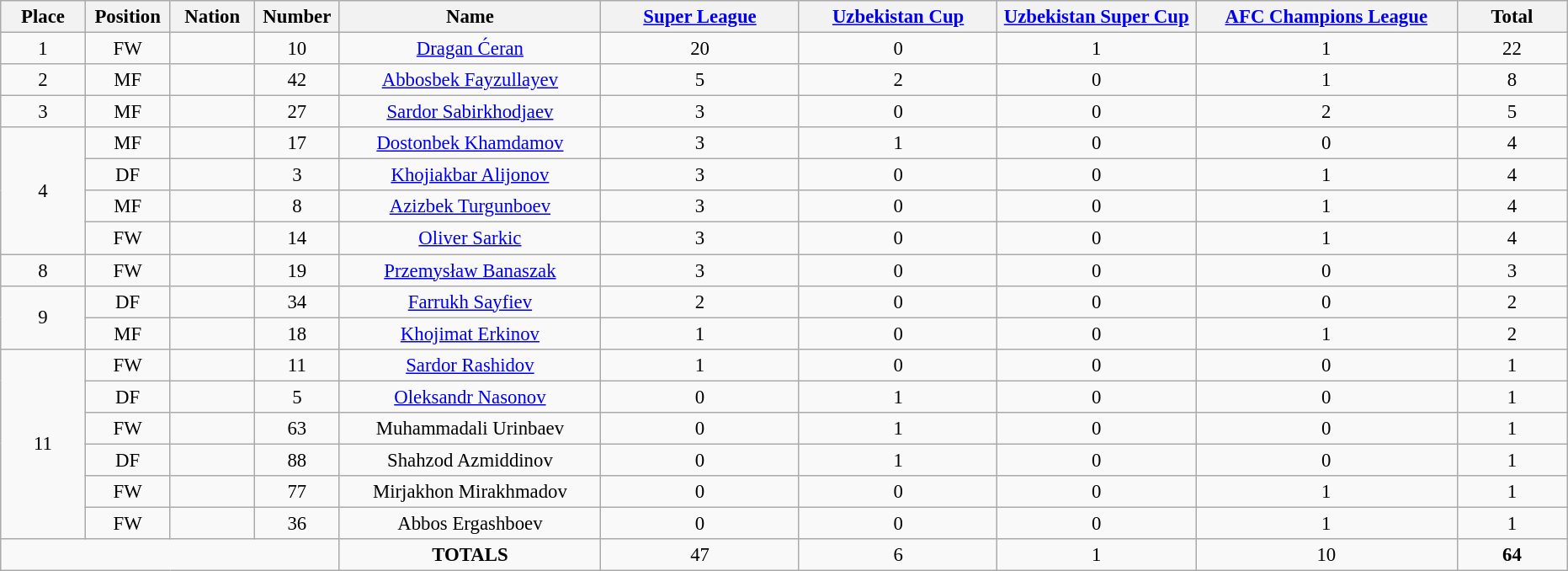<table class="wikitable" style="font-size: 95%; text-align: center;">
<tr>
<th width=60>Place</th>
<th width=60>Position</th>
<th width=60>Nation</th>
<th width=60>Number</th>
<th width=200>Name</th>
<th width=150><a href='#'>Super League</a></th>
<th width=150><a href='#'>Uzbekistan Cup</a></th>
<th width=150><a href='#'>Uzbekistan Super Cup</a></th>
<th width=200><a href='#'>AFC Champions League</a></th>
<th width=80><strong>Total</strong></th>
</tr>
<tr>
<td>1</td>
<td>FW</td>
<td></td>
<td>10</td>
<td><a href='#'>Dragan Ćeran</a></td>
<td>20</td>
<td>0</td>
<td>1</td>
<td>1</td>
<td>22</td>
</tr>
<tr>
<td>2</td>
<td>MF</td>
<td></td>
<td>42</td>
<td><a href='#'>Abbosbek Fayzullayev</a></td>
<td>5</td>
<td>2</td>
<td>0</td>
<td>1</td>
<td>8</td>
</tr>
<tr>
<td>3</td>
<td>MF</td>
<td></td>
<td>27</td>
<td><a href='#'>Sardor Sabirkhodjaev</a></td>
<td>3</td>
<td>0</td>
<td>0</td>
<td>2</td>
<td>5</td>
</tr>
<tr>
<td rowspan="4">4</td>
<td>MF</td>
<td></td>
<td>17</td>
<td><a href='#'>Dostonbek Khamdamov</a></td>
<td>3</td>
<td>1</td>
<td>0</td>
<td>0</td>
<td>4</td>
</tr>
<tr>
<td>DF</td>
<td></td>
<td>3</td>
<td><a href='#'>Khojiakbar Alijonov</a></td>
<td>3</td>
<td>0</td>
<td>0</td>
<td>1</td>
<td>4</td>
</tr>
<tr>
<td>MF</td>
<td></td>
<td>8</td>
<td><a href='#'>Azizbek Turgunboev</a></td>
<td>3</td>
<td>0</td>
<td>0</td>
<td>1</td>
<td>4</td>
</tr>
<tr>
<td>FW</td>
<td></td>
<td>14</td>
<td><a href='#'>Oliver Sarkic</a></td>
<td>3</td>
<td>0</td>
<td>0</td>
<td>1</td>
<td>4</td>
</tr>
<tr>
<td>8</td>
<td>FW</td>
<td></td>
<td>19</td>
<td><a href='#'>Przemysław Banaszak</a></td>
<td>3</td>
<td>0</td>
<td>0</td>
<td>0</td>
<td>3</td>
</tr>
<tr>
<td rowspan="2">9</td>
<td>DF</td>
<td></td>
<td>34</td>
<td><a href='#'>Farrukh Sayfiev</a></td>
<td>2</td>
<td>0</td>
<td>0</td>
<td>0</td>
<td>2</td>
</tr>
<tr>
<td>MF</td>
<td></td>
<td>18</td>
<td><a href='#'>Khojimat Erkinov</a></td>
<td>1</td>
<td>0</td>
<td>0</td>
<td>1</td>
<td>2</td>
</tr>
<tr>
<td rowspan="6">11</td>
<td>FW</td>
<td></td>
<td>11</td>
<td><a href='#'>Sardor Rashidov</a></td>
<td>1</td>
<td>0</td>
<td>0</td>
<td>0</td>
<td>1</td>
</tr>
<tr>
<td>DF</td>
<td></td>
<td>5</td>
<td><a href='#'>Oleksandr Nasonov</a></td>
<td>0</td>
<td>1</td>
<td>0</td>
<td>0</td>
<td>1</td>
</tr>
<tr>
<td>FW</td>
<td></td>
<td>63</td>
<td>Muhammadali Urinbaev</td>
<td>0</td>
<td>1</td>
<td>0</td>
<td>0</td>
<td>1</td>
</tr>
<tr>
<td>DF</td>
<td></td>
<td>88</td>
<td>Shahzod Azmiddinov</td>
<td>0</td>
<td>1</td>
<td>0</td>
<td>0</td>
<td>1</td>
</tr>
<tr>
<td>FW</td>
<td></td>
<td>77</td>
<td>Mirjakhon Mirakhmadov</td>
<td>0</td>
<td>0</td>
<td>0</td>
<td>1</td>
<td>1</td>
</tr>
<tr>
<td>FW</td>
<td></td>
<td>36</td>
<td>Abbos Ergashboev</td>
<td>0</td>
<td>0</td>
<td>0</td>
<td>1</td>
<td>1</td>
</tr>
<tr>
<td colspan="4"></td>
<td><strong>TOTALS</strong></td>
<td>47</td>
<td>6</td>
<td>1</td>
<td>10</td>
<td><strong>64</strong></td>
</tr>
</table>
